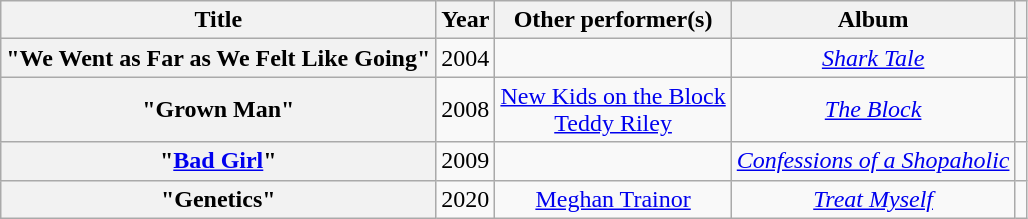<table class="wikitable plainrowheaders" style="text-align:center;">
<tr>
<th scope="col">Title</th>
<th scope="col">Year</th>
<th scope="col">Other performer(s)</th>
<th scope="col">Album</th>
<th scope="col"></th>
</tr>
<tr>
<th scope="row">"We Went as Far as We Felt Like Going"</th>
<td>2004</td>
<td></td>
<td><em><a href='#'>Shark Tale</a></em></td>
<td></td>
</tr>
<tr>
<th scope="row">"Grown Man"</th>
<td>2008</td>
<td><a href='#'>New Kids on the Block</a><br><a href='#'>Teddy Riley</a></td>
<td><em><a href='#'>The Block</a></em></td>
<td></td>
</tr>
<tr>
<th scope="row">"<a href='#'>Bad Girl</a>"</th>
<td>2009</td>
<td></td>
<td><em><a href='#'>Confessions of a Shopaholic</a></em></td>
<td></td>
</tr>
<tr>
<th scope="row">"Genetics"</th>
<td>2020</td>
<td><a href='#'>Meghan Trainor</a></td>
<td><em><a href='#'>Treat Myself</a></em></td>
<td></td>
</tr>
</table>
